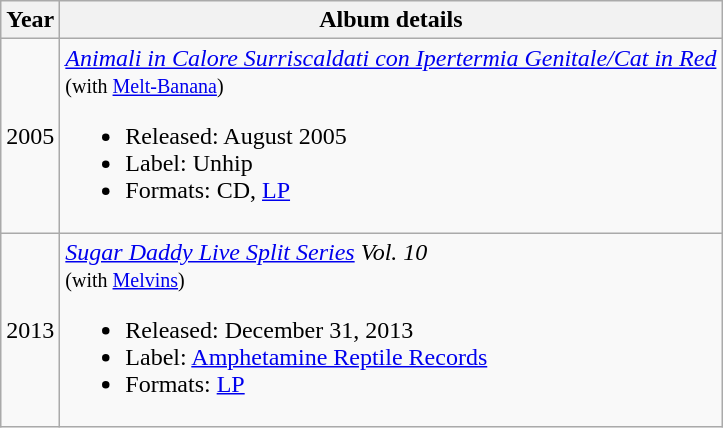<table class="wikitable">
<tr>
<th>Year</th>
<th>Album details</th>
</tr>
<tr>
<td style="text-align:center;">2005</td>
<td style="text-align:left;"><em><a href='#'>Animali in Calore Surriscaldati con Ipertermia Genitale/Cat in Red</a></em><br><small>(with <a href='#'>Melt-Banana</a>)</small><br><ul><li>Released: August 2005</li><li>Label: Unhip</li><li>Formats: CD, <a href='#'>LP</a></li></ul></td>
</tr>
<tr>
<td style="text-align:center;">2013</td>
<td style="text-align:left;"><em><a href='#'>Sugar Daddy Live Split Series</a> Vol. 10</em><br><small>(with <a href='#'>Melvins</a>)</small><br><ul><li>Released: December 31, 2013</li><li>Label: <a href='#'>Amphetamine Reptile Records</a></li><li>Formats: <a href='#'>LP</a></li></ul></td>
</tr>
</table>
